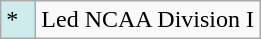<table class="wikitable">
<tr>
<td style="background:#CFECEC; width:1em">*</td>
<td>Led NCAA Division I</td>
</tr>
</table>
